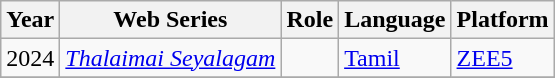<table class="wikitable sortable">
<tr>
<th>Year</th>
<th>Web Series</th>
<th>Role</th>
<th>Language</th>
<th>Platform</th>
</tr>
<tr>
<td>2024</td>
<td><em><a href='#'>Thalaimai Seyalagam</a></em></td>
<td></td>
<td><a href='#'>Tamil</a></td>
<td><a href='#'>ZEE5</a></td>
</tr>
<tr>
</tr>
</table>
